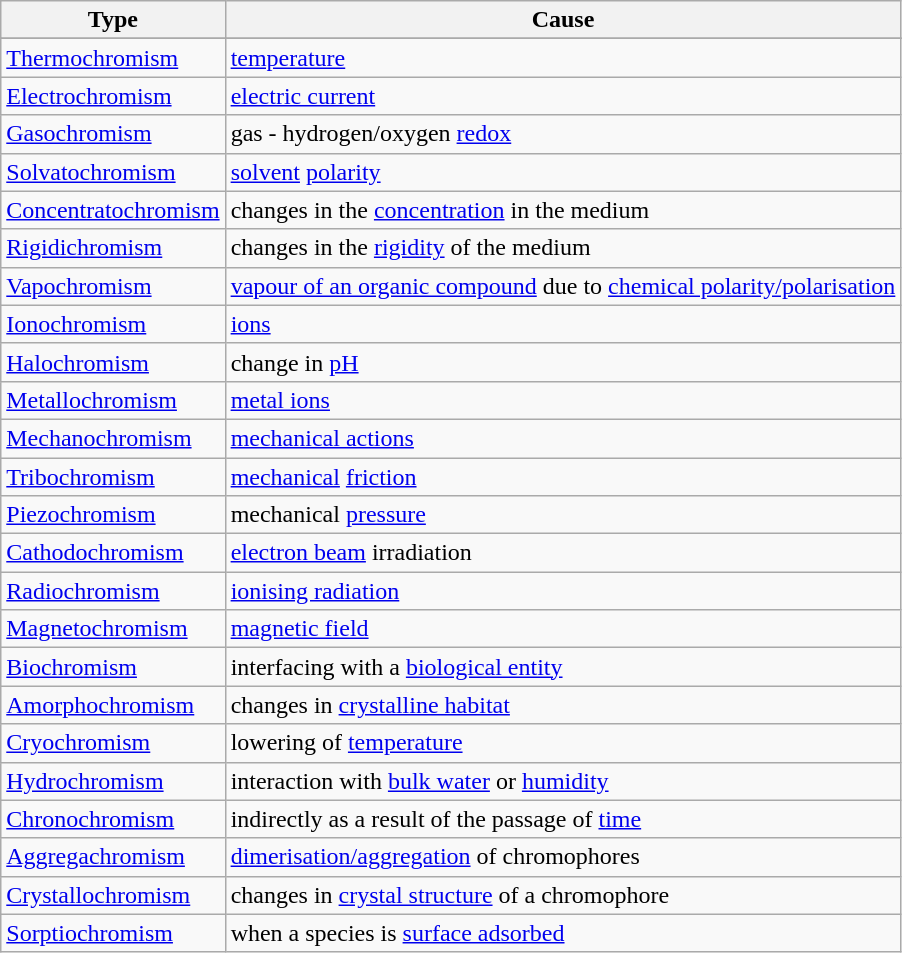<table class="wikitable sortable">
<tr>
<th>Type</th>
<th>Cause</th>
</tr>
<tr | >
</tr>
<tr>
<td><a href='#'>Thermochromism</a></td>
<td><a href='#'>temperature</a></td>
</tr>
<tr>
<td><a href='#'>Electrochromism</a></td>
<td><a href='#'>electric current</a></td>
</tr>
<tr>
<td><a href='#'>Gasochromism</a></td>
<td>gas - hydrogen/oxygen <a href='#'>redox</a></td>
</tr>
<tr>
<td><a href='#'>Solvatochromism</a></td>
<td><a href='#'>solvent</a> <a href='#'>polarity</a></td>
</tr>
<tr>
<td><a href='#'>Concentratochromism</a></td>
<td>changes in the  <a href='#'>concentration</a> in the medium</td>
</tr>
<tr>
<td><a href='#'>Rigidichromism</a></td>
<td>changes in the <a href='#'>rigidity</a> of the medium</td>
</tr>
<tr>
<td><a href='#'>Vapochromism</a></td>
<td><a href='#'>vapour of an organic compound</a> due to <a href='#'>chemical polarity/polarisation</a></td>
</tr>
<tr>
<td><a href='#'>Ionochromism</a></td>
<td><a href='#'>ions</a></td>
</tr>
<tr>
<td><a href='#'>Halochromism</a></td>
<td>change in <a href='#'>pH</a></td>
</tr>
<tr>
<td><a href='#'>Metallochromism</a></td>
<td><a href='#'>metal ions</a></td>
</tr>
<tr>
<td><a href='#'>Mechanochromism</a></td>
<td><a href='#'>mechanical actions</a></td>
</tr>
<tr>
<td><a href='#'>Tribochromism</a></td>
<td><a href='#'>mechanical</a> <a href='#'>friction</a></td>
</tr>
<tr>
<td><a href='#'>Piezochromism</a></td>
<td>mechanical <a href='#'>pressure</a></td>
</tr>
<tr>
<td><a href='#'>Cathodochromism</a></td>
<td><a href='#'>electron beam</a> irradiation</td>
</tr>
<tr>
<td><a href='#'>Radiochromism</a></td>
<td><a href='#'>ionising radiation</a></td>
</tr>
<tr>
<td><a href='#'>Magnetochromism</a></td>
<td><a href='#'>magnetic field</a></td>
</tr>
<tr>
<td><a href='#'>Biochromism</a></td>
<td>interfacing with a <a href='#'>biological entity</a></td>
</tr>
<tr>
<td><a href='#'>Amorphochromism</a></td>
<td>changes in <a href='#'>crystalline habitat</a></td>
</tr>
<tr>
<td><a href='#'>Cryochromism</a></td>
<td>lowering of <a href='#'>temperature</a></td>
</tr>
<tr>
<td><a href='#'>Hydrochromism</a></td>
<td>interaction with <a href='#'>bulk water</a> or <a href='#'>humidity</a></td>
</tr>
<tr>
<td><a href='#'>Chronochromism</a></td>
<td>indirectly as a result of the passage of <a href='#'>time</a></td>
</tr>
<tr>
<td><a href='#'>Aggregachromism</a></td>
<td><a href='#'>dimerisation/aggregation</a> of chromophores</td>
</tr>
<tr>
<td><a href='#'>Crystallochromism</a></td>
<td>changes in <a href='#'>crystal structure</a> of a chromophore</td>
</tr>
<tr>
<td><a href='#'>Sorptiochromism</a></td>
<td>when a species is <a href='#'>surface adsorbed</a></td>
</tr>
</table>
